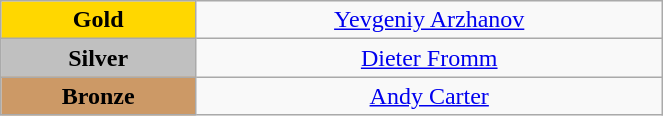<table class="wikitable" style="text-align:center; " width="35%">
<tr>
<td bgcolor="gold"><strong>Gold</strong></td>
<td><a href='#'>Yevgeniy Arzhanov</a><br>  <small><em></em></small></td>
</tr>
<tr>
<td bgcolor="silver"><strong>Silver</strong></td>
<td><a href='#'>Dieter Fromm</a><br>  <small><em></em></small></td>
</tr>
<tr>
<td bgcolor="CC9966"><strong>Bronze</strong></td>
<td><a href='#'>Andy Carter</a><br>  <small><em></em></small></td>
</tr>
</table>
